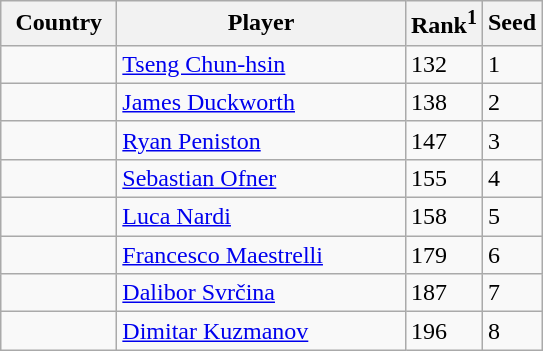<table class="sortable wikitable">
<tr>
<th width="70">Country</th>
<th width="185">Player</th>
<th>Rank<sup>1</sup></th>
<th>Seed</th>
</tr>
<tr>
<td></td>
<td><a href='#'>Tseng Chun-hsin</a></td>
<td>132</td>
<td>1</td>
</tr>
<tr>
<td></td>
<td><a href='#'>James Duckworth</a></td>
<td>138</td>
<td>2</td>
</tr>
<tr>
<td></td>
<td><a href='#'>Ryan Peniston</a></td>
<td>147</td>
<td>3</td>
</tr>
<tr>
<td></td>
<td><a href='#'>Sebastian Ofner</a></td>
<td>155</td>
<td>4</td>
</tr>
<tr>
<td></td>
<td><a href='#'>Luca Nardi</a></td>
<td>158</td>
<td>5</td>
</tr>
<tr>
<td></td>
<td><a href='#'>Francesco Maestrelli</a></td>
<td>179</td>
<td>6</td>
</tr>
<tr>
<td></td>
<td><a href='#'>Dalibor Svrčina</a></td>
<td>187</td>
<td>7</td>
</tr>
<tr>
<td></td>
<td><a href='#'>Dimitar Kuzmanov</a></td>
<td>196</td>
<td>8</td>
</tr>
</table>
